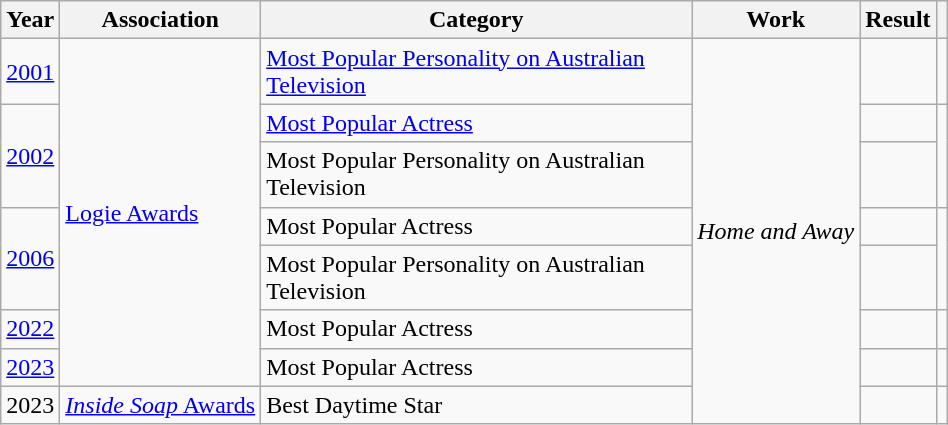<table class="wikitable">
<tr>
<th>Year</th>
<th>Association</th>
<th width=280">Category</th>
<th>Work</th>
<th>Result</th>
<th></th>
</tr>
<tr>
<td><a href='#'>2001</a></td>
<td rowspan="7"><a href='#'>Logie Awards</a></td>
<td><a href='#'>Most Popular Personality on Australian Television</a></td>
<td rowspan="8"><em>Home and Away</em></td>
<td></td>
<td style="text-align:center;"></td>
</tr>
<tr>
<td rowspan="2"><a href='#'>2002</a></td>
<td><a href='#'>Most Popular Actress</a></td>
<td></td>
<td style="text-align:center;" rowspan="2"></td>
</tr>
<tr>
<td>Most Popular Personality on Australian Television</td>
<td></td>
</tr>
<tr>
<td rowspan="2"><a href='#'>2006</a></td>
<td>Most Popular Actress</td>
<td></td>
<td style="text-align:center;" rowspan="2"></td>
</tr>
<tr>
<td>Most Popular Personality on Australian Television</td>
<td></td>
</tr>
<tr>
<td><a href='#'>2022</a></td>
<td>Most Popular Actress</td>
<td></td>
<td style="text-align:center;"></td>
</tr>
<tr>
<td><a href='#'>2023</a></td>
<td>Most Popular Actress</td>
<td></td>
<td style="text-align:center;"></td>
</tr>
<tr>
<td>2023</td>
<td><a href='#'><em>Inside Soap</em> Awards</a></td>
<td>Best Daytime Star</td>
<td></td>
<td align="center"></td>
</tr>
</table>
